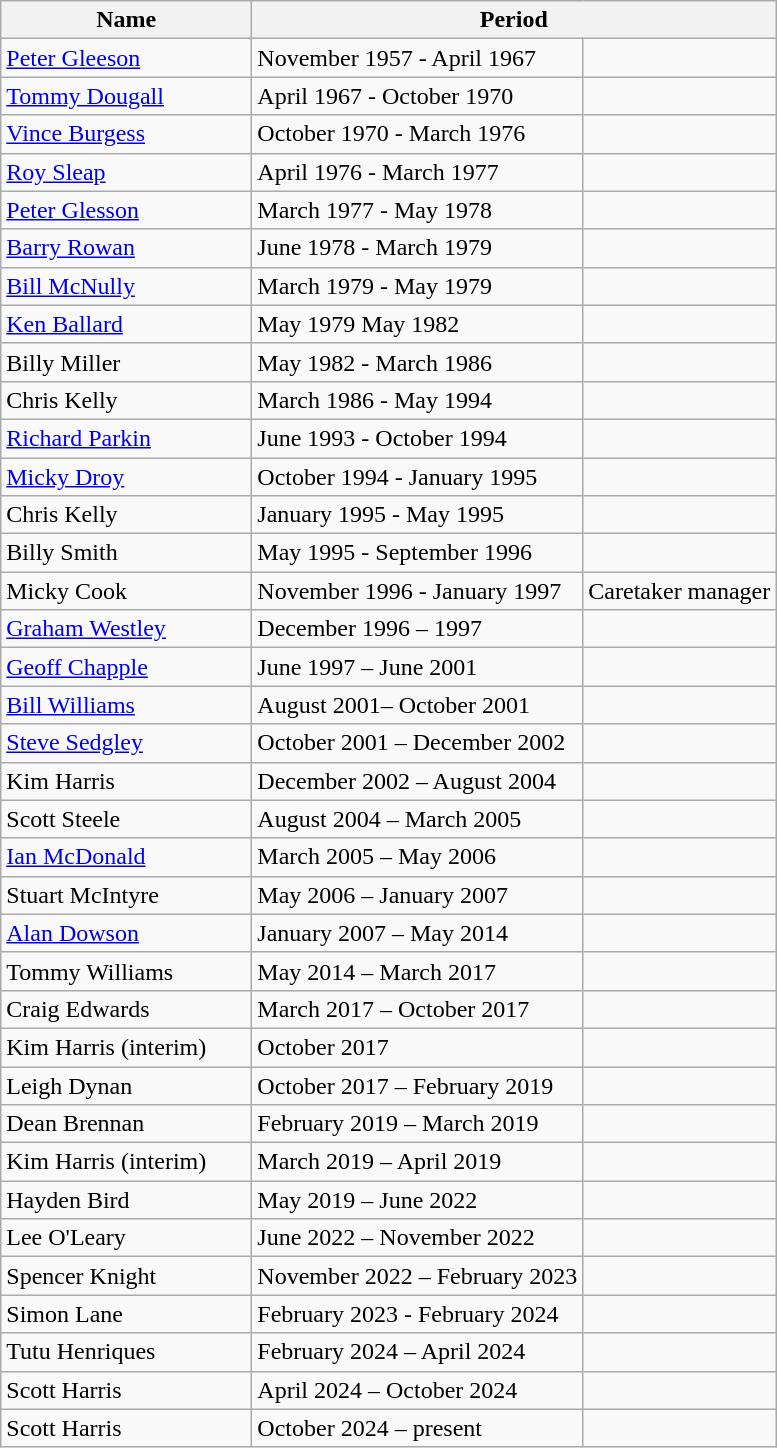<table class="wikitable">
<tr>
<th style="width:10em">Name</th>
<th colspan="2">Period</th>
</tr>
<tr>
<td><a href='#'>Peter Gleeson</a></td>
<td>November 1957 - April 1967</td>
<td></td>
</tr>
<tr>
<td><a href='#'>Tommy Dougall</a></td>
<td>April 1967 - October 1970</td>
<td></td>
</tr>
<tr>
<td><a href='#'>Vince Burgess</a></td>
<td>October 1970 - March 1976</td>
<td></td>
</tr>
<tr>
<td><a href='#'>Roy Sleap</a></td>
<td>April 1976 - March 1977</td>
<td></td>
</tr>
<tr>
<td><a href='#'>Peter Glesson</a></td>
<td>March 1977 - May 1978</td>
<td></td>
</tr>
<tr>
<td><a href='#'>Barry Rowan</a></td>
<td>June 1978 - March 1979</td>
<td></td>
</tr>
<tr>
<td><a href='#'>Bill McNully</a></td>
<td>March 1979 - May 1979</td>
<td></td>
</tr>
<tr>
<td><a href='#'>Ken Ballard</a></td>
<td>May 1979 May 1982</td>
<td></td>
</tr>
<tr>
<td>Billy Miller</td>
<td>May 1982 - March 1986</td>
<td></td>
</tr>
<tr>
<td>Chris Kelly</td>
<td>March 1986 - May 1994</td>
<td></td>
</tr>
<tr>
<td><a href='#'>Richard Parkin</a></td>
<td>June 1993 - October 1994</td>
<td></td>
</tr>
<tr>
<td><a href='#'>Micky Droy</a></td>
<td>October 1994 - January 1995</td>
<td></td>
</tr>
<tr>
<td>Chris Kelly</td>
<td>January 1995 - May 1995</td>
<td></td>
</tr>
<tr>
<td>Billy Smith</td>
<td>May 1995 - September 1996</td>
<td></td>
</tr>
<tr>
<td>Micky Cook</td>
<td>November 1996 - January 1997</td>
<td>Caretaker manager</td>
</tr>
<tr>
<td><a href='#'>Graham Westley</a></td>
<td>December 1996 – 1997</td>
<td></td>
</tr>
<tr>
<td><a href='#'>Geoff Chapple</a></td>
<td>June 1997 – June 2001</td>
<td></td>
</tr>
<tr>
<td><a href='#'>Bill Williams</a></td>
<td>August 2001– October 2001</td>
<td></td>
</tr>
<tr>
<td><a href='#'>Steve Sedgley</a></td>
<td>October 2001 – December 2002</td>
<td></td>
</tr>
<tr>
<td>Kim Harris</td>
<td>December 2002 – August 2004</td>
<td></td>
</tr>
<tr>
<td>Scott Steele</td>
<td>August 2004 – March 2005</td>
<td></td>
</tr>
<tr>
<td><a href='#'>Ian McDonald</a></td>
<td>March 2005 – May 2006</td>
<td></td>
</tr>
<tr>
<td>Stuart McIntyre</td>
<td>May 2006 – January 2007</td>
<td></td>
</tr>
<tr>
<td><a href='#'>Alan Dowson</a></td>
<td>January 2007 – May 2014</td>
<td></td>
</tr>
<tr>
<td>Tommy Williams</td>
<td>May 2014 – March 2017</td>
<td></td>
</tr>
<tr>
<td>Craig Edwards</td>
<td>March 2017 – October 2017</td>
<td></td>
</tr>
<tr>
<td>Kim Harris (interim)</td>
<td>October 2017</td>
<td></td>
</tr>
<tr>
<td>Leigh Dynan</td>
<td>October 2017 – February 2019</td>
<td></td>
</tr>
<tr>
<td>Dean Brennan</td>
<td>February 2019 – March 2019</td>
<td></td>
</tr>
<tr>
<td>Kim Harris (interim)</td>
<td>March 2019 – April 2019</td>
<td></td>
</tr>
<tr>
<td>Hayden Bird</td>
<td>May 2019 – June 2022</td>
<td></td>
</tr>
<tr>
<td>Lee O'Leary</td>
<td>June 2022  – November 2022</td>
<td></td>
</tr>
<tr>
<td>Spencer Knight</td>
<td>November 2022 – February 2023</td>
<td></td>
</tr>
<tr>
<td>Simon Lane</td>
<td>February 2023 - February 2024</td>
<td></td>
</tr>
<tr>
<td>Tutu Henriques</td>
<td>February 2024 – April 2024</td>
<td></td>
</tr>
<tr>
<td>Scott Harris</td>
<td>April 2024 – October 2024</td>
<td></td>
</tr>
<tr>
<td>Scott Harris</td>
<td>October 2024 – present </td>
</tr>
</table>
